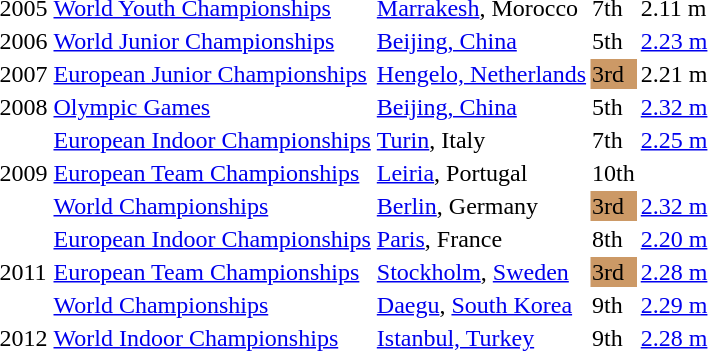<table>
<tr>
<td>2005</td>
<td><a href='#'>World Youth Championships</a></td>
<td><a href='#'>Marrakesh</a>, Morocco</td>
<td>7th</td>
<td>2.11 m</td>
</tr>
<tr>
<td>2006</td>
<td><a href='#'>World Junior Championships</a></td>
<td><a href='#'>Beijing, China</a></td>
<td>5th</td>
<td><a href='#'>2.23 m</a></td>
</tr>
<tr>
<td>2007</td>
<td><a href='#'>European Junior Championships</a></td>
<td><a href='#'>Hengelo, Netherlands</a></td>
<td bgcolor=cc9966>3rd</td>
<td>2.21 m</td>
</tr>
<tr>
<td>2008</td>
<td><a href='#'>Olympic Games</a></td>
<td><a href='#'>Beijing, China</a></td>
<td>5th</td>
<td><a href='#'>2.32 m</a></td>
</tr>
<tr>
<td rowspan=3>2009</td>
<td><a href='#'>European Indoor Championships</a></td>
<td><a href='#'>Turin</a>, Italy</td>
<td>7th</td>
<td><a href='#'>2.25 m</a></td>
</tr>
<tr>
<td><a href='#'>European Team Championships</a></td>
<td><a href='#'>Leiria</a>, Portugal</td>
<td>10th</td>
<td></td>
</tr>
<tr>
<td><a href='#'>World Championships</a></td>
<td><a href='#'>Berlin</a>, Germany</td>
<td bgcolor="cc9966">3rd</td>
<td><a href='#'>2.32 m</a></td>
</tr>
<tr>
<td rowspan=3>2011</td>
<td><a href='#'>European Indoor Championships</a></td>
<td><a href='#'>Paris</a>, France</td>
<td>8th</td>
<td><a href='#'>2.20 m</a></td>
</tr>
<tr>
<td><a href='#'>European Team Championships</a></td>
<td><a href='#'>Stockholm</a>, <a href='#'>Sweden</a></td>
<td bgcolor=CC9966>3rd</td>
<td><a href='#'>2.28 m</a></td>
</tr>
<tr>
<td><a href='#'>World Championships</a></td>
<td><a href='#'>Daegu</a>, <a href='#'>South Korea</a></td>
<td>9th</td>
<td><a href='#'>2.29 m</a></td>
</tr>
<tr>
<td>2012</td>
<td><a href='#'>World Indoor Championships</a></td>
<td><a href='#'>Istanbul, Turkey</a></td>
<td>9th</td>
<td><a href='#'>2.28 m</a></td>
</tr>
</table>
